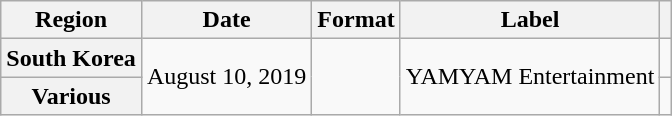<table class="wikitable plainrowheaders" style="text-align:center">
<tr>
<th>Region</th>
<th>Date</th>
<th>Format</th>
<th>Label</th>
<th></th>
</tr>
<tr>
<th scope="row">South Korea</th>
<td rowspan="2">August 10, 2019</td>
<td rowspan="2"></td>
<td rowspan="2">YAMYAM Entertainment</td>
<td></td>
</tr>
<tr>
<th scope="row">Various</th>
<td></td>
</tr>
</table>
